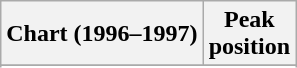<table class="wikitable sortable">
<tr>
<th>Chart (1996–1997)</th>
<th>Peak<br>position</th>
</tr>
<tr>
</tr>
<tr>
</tr>
<tr>
</tr>
<tr>
</tr>
<tr>
</tr>
</table>
